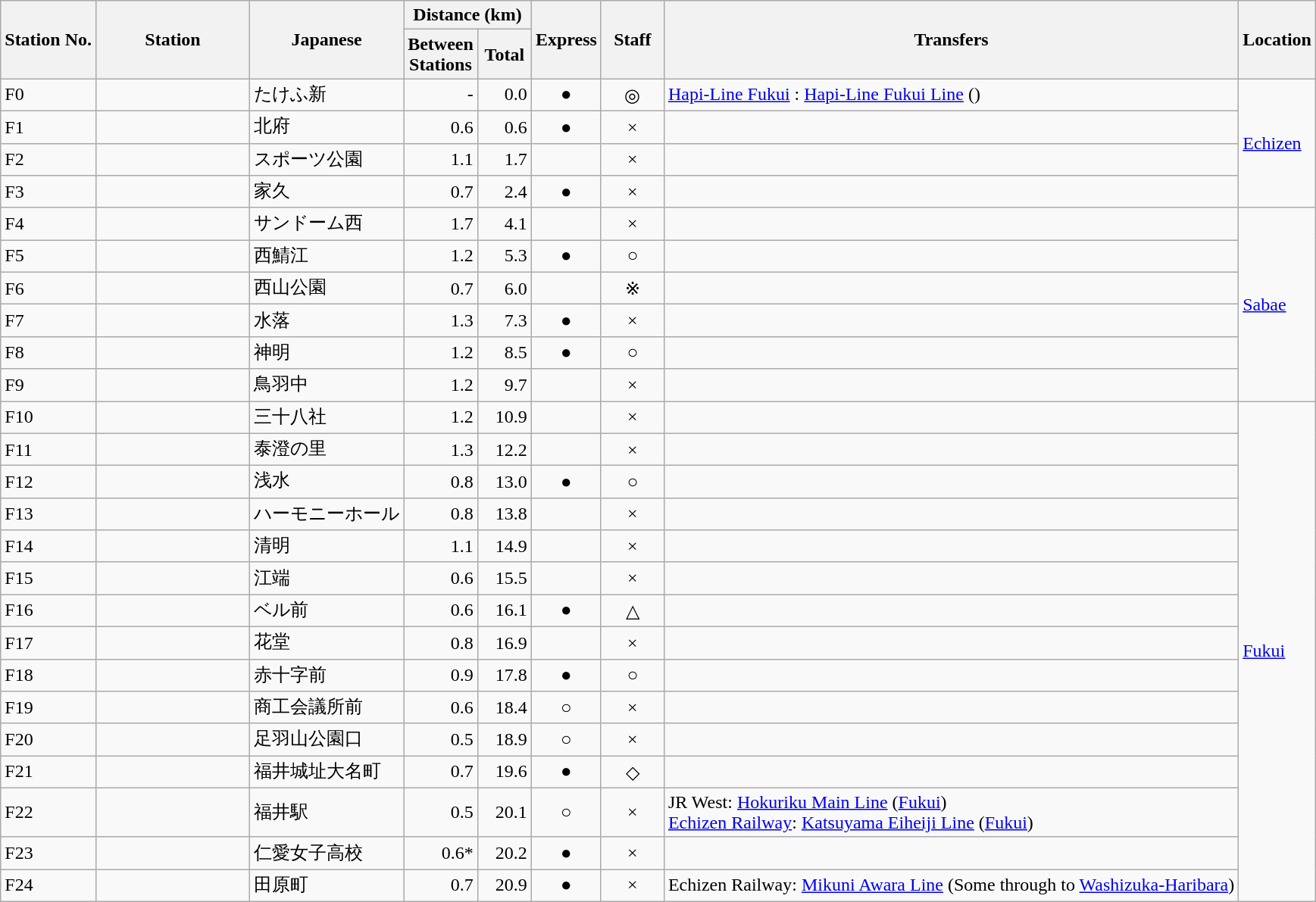<table class="wikitable" rules="all">
<tr>
<th rowspan="2">Station No.</th>
<th style="width:8em;" rowspan="2">Station</th>
<th style="width:8em;" rowspan="2">Japanese</th>
<th style="width:5em;" colspan="2">Distance (km)</th>
<th style="width:1.5em;" rowspan="2">Express</th>
<th style="width:3em;" rowspan="2">Staff</th>
<th rowspan="2">Transfers</th>
<th rowspan="2">Location</th>
</tr>
<tr>
<th style="width:2.5em;">Between<br>Stations</th>
<th style="width:2.5em;">Total</th>
</tr>
<tr>
<td>F0</td>
<td></td>
<td>たけふ新</td>
<td style="text-align:right;">-</td>
<td style="text-align:right;">0.0</td>
<td style="text-align:center;">●</td>
<td style="text-align:center;">◎</td>
<td><a href='#'>Hapi-Line Fukui</a> : <a href='#'>Hapi-Line Fukui Line</a> ()</td>
<td rowspan="4"><a href='#'>Echizen</a></td>
</tr>
<tr>
<td>F1</td>
<td></td>
<td>北府</td>
<td style="text-align:right;">0.6</td>
<td style="text-align:right;">0.6</td>
<td style="text-align:center;">●</td>
<td style="text-align:center;">×</td>
<td> </td>
</tr>
<tr>
<td>F2</td>
<td></td>
<td>スポーツ公園</td>
<td style="text-align:right;">1.1</td>
<td style="text-align:right;">1.7</td>
<td style="text-align:center;"></td>
<td style="text-align:center;">×</td>
<td> </td>
</tr>
<tr>
<td>F3</td>
<td></td>
<td>家久</td>
<td style="text-align:right;">0.7</td>
<td style="text-align:right;">2.4</td>
<td style="text-align:center;">●</td>
<td style="text-align:center;">×</td>
<td> </td>
</tr>
<tr>
<td>F4</td>
<td></td>
<td>サンドーム西</td>
<td style="text-align:right;">1.7</td>
<td style="text-align:right;">4.1</td>
<td style="text-align:center;"></td>
<td style="text-align:center;">×</td>
<td> </td>
<td rowspan="6"><a href='#'>Sabae</a></td>
</tr>
<tr>
<td>F5</td>
<td></td>
<td>西鯖江</td>
<td style="text-align:right;">1.2</td>
<td style="text-align:right;">5.3</td>
<td style="text-align:center;">●</td>
<td style="text-align:center;">○</td>
<td> </td>
</tr>
<tr>
<td>F6</td>
<td></td>
<td>西山公園</td>
<td style="text-align:right;">0.7</td>
<td style="text-align:right;">6.0</td>
<td style="text-align:center;"></td>
<td style="text-align:center;">※</td>
<td> </td>
</tr>
<tr>
<td>F7</td>
<td></td>
<td>水落</td>
<td style="text-align:right;">1.3</td>
<td style="text-align:right;">7.3</td>
<td style="text-align:center;">●</td>
<td style="text-align:center;">×</td>
<td> </td>
</tr>
<tr>
<td>F8</td>
<td></td>
<td>神明</td>
<td style="text-align:right;">1.2</td>
<td style="text-align:right;">8.5</td>
<td style="text-align:center;">●</td>
<td style="text-align:center;">○</td>
<td> </td>
</tr>
<tr>
<td>F9</td>
<td></td>
<td>鳥羽中</td>
<td style="text-align:right;">1.2</td>
<td style="text-align:right;">9.7</td>
<td style="text-align:center;"></td>
<td style="text-align:center;">×</td>
<td> </td>
</tr>
<tr>
<td>F10</td>
<td></td>
<td>三十八社</td>
<td style="text-align:right;">1.2</td>
<td style="text-align:right;">10.9</td>
<td style="text-align:center;"></td>
<td style="text-align:center;">×</td>
<td> </td>
<td rowspan="15"><a href='#'>Fukui</a></td>
</tr>
<tr>
<td>F11</td>
<td></td>
<td>泰澄の里</td>
<td style="text-align:right;">1.3</td>
<td style="text-align:right;">12.2</td>
<td style="text-align:center;"></td>
<td style="text-align:center;">×</td>
<td> </td>
</tr>
<tr>
<td>F12</td>
<td></td>
<td>浅水</td>
<td style="text-align:right;">0.8</td>
<td style="text-align:right;">13.0</td>
<td style="text-align:center;">●</td>
<td style="text-align:center;">○</td>
<td> </td>
</tr>
<tr>
<td>F13</td>
<td></td>
<td>ハーモニーホール</td>
<td style="text-align:right;">0.8</td>
<td style="text-align:right;">13.8</td>
<td style="text-align:center;"></td>
<td style="text-align:center;">×</td>
<td> </td>
</tr>
<tr>
<td>F14</td>
<td></td>
<td>清明</td>
<td style="text-align:right;">1.1</td>
<td style="text-align:right;">14.9</td>
<td style="text-align:center;"></td>
<td style="text-align:center;">×</td>
<td> </td>
</tr>
<tr>
<td>F15</td>
<td></td>
<td>江端</td>
<td style="text-align:right;">0.6</td>
<td style="text-align:right;">15.5</td>
<td style="text-align:center;"></td>
<td style="text-align:center;">×</td>
<td> </td>
</tr>
<tr>
<td>F16</td>
<td></td>
<td>ベル前</td>
<td style="text-align:right;">0.6</td>
<td style="text-align:right;">16.1</td>
<td style="text-align:center;">●</td>
<td style="text-align:center;">△</td>
<td> </td>
</tr>
<tr>
<td>F17</td>
<td></td>
<td>花堂</td>
<td style="text-align:right;">0.8</td>
<td style="text-align:right;">16.9</td>
<td style="text-align:center;"></td>
<td style="text-align:center;">×</td>
<td> </td>
</tr>
<tr>
<td>F18</td>
<td></td>
<td>赤十字前</td>
<td style="text-align:right;">0.9</td>
<td style="text-align:right;">17.8</td>
<td style="text-align:center;">●</td>
<td style="text-align:center;">○</td>
<td> </td>
</tr>
<tr>
<td>F19</td>
<td></td>
<td>商工会議所前</td>
<td style="text-align:right;">0.6</td>
<td style="text-align:right;">18.4</td>
<td style="text-align:center;">○</td>
<td style="text-align:center;">×</td>
<td> </td>
</tr>
<tr>
<td>F20</td>
<td></td>
<td>足羽山公園口</td>
<td style="text-align:right;">0.5</td>
<td style="text-align:right;">18.9</td>
<td style="text-align:center;">○</td>
<td style="text-align:center;">×</td>
<td> </td>
</tr>
<tr>
<td>F21</td>
<td></td>
<td>福井城址大名町</td>
<td style="text-align:right;">0.7</td>
<td style="text-align:right;">19.6</td>
<td style="text-align:center;">●</td>
<td style="text-align:center;">◇</td>
<td> </td>
</tr>
<tr>
<td>F22</td>
<td></td>
<td>福井駅</td>
<td style="text-align:right;">0.5</td>
<td style="text-align:right;">20.1</td>
<td style="text-align:center;">○</td>
<td style="text-align:center;">×</td>
<td>JR West: <a href='#'>Hokuriku Main Line</a> (<a href='#'>Fukui</a>)<br><a href='#'>Echizen Railway</a>: <a href='#'>Katsuyama Eiheiji Line</a> (<a href='#'>Fukui</a>)</td>
</tr>
<tr>
<td>F23</td>
<td></td>
<td>仁愛女子高校</td>
<td style="text-align:right;">0.6*</td>
<td style="text-align:right;">20.2</td>
<td style="text-align:center;">●</td>
<td style="text-align:center;">×</td>
<td> </td>
</tr>
<tr>
<td>F24</td>
<td></td>
<td>田原町</td>
<td style="text-align:right;">0.7</td>
<td style="text-align:right;">20.9</td>
<td style="text-align:center;">●</td>
<td style="text-align:center;">×</td>
<td>Echizen Railway: <a href='#'>Mikuni Awara Line</a> (Some through to <a href='#'>Washizuka-Haribara</a>)</td>
</tr>
</table>
